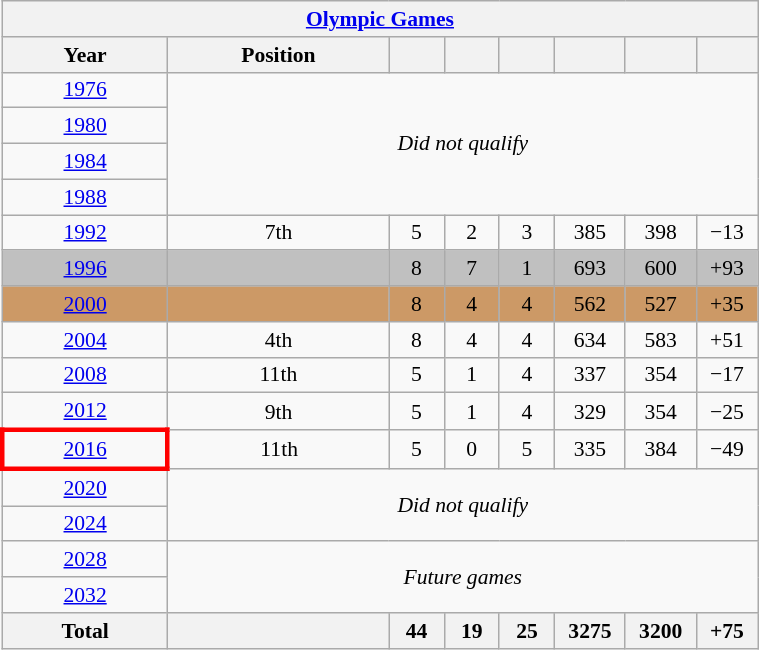<table class="wikitable" style="width: 40%; text-align: center; font-size:90%">
<tr>
<th colspan=8><a href='#'>Olympic Games</a></th>
</tr>
<tr>
<th style="width: 15%">Year</th>
<th style="width: 20%">Position</th>
<th style="width: 5%"></th>
<th style="width: 5%"></th>
<th style="width: 5%"></th>
<th style="width: 5%"></th>
<th style="width: 5%"></th>
<th style="width: 5%"></th>
</tr>
<tr>
<td><a href='#'>1976</a></td>
<td colspan=8 rowspan=4><em>Did not qualify</em></td>
</tr>
<tr>
<td><a href='#'>1980</a></td>
</tr>
<tr>
<td><a href='#'>1984</a></td>
</tr>
<tr>
<td><a href='#'>1988</a></td>
</tr>
<tr>
<td><a href='#'>1992</a></td>
<td>7th</td>
<td>5</td>
<td>2</td>
<td>3</td>
<td>385</td>
<td>398</td>
<td>−13</td>
</tr>
<tr style="background:silver">
<td><a href='#'>1996</a></td>
<td></td>
<td>8</td>
<td>7</td>
<td>1</td>
<td>693</td>
<td>600</td>
<td>+93</td>
</tr>
<tr style="background:#cc9966">
<td><a href='#'>2000</a></td>
<td></td>
<td>8</td>
<td>4</td>
<td>4</td>
<td>562</td>
<td>527</td>
<td>+35</td>
</tr>
<tr>
<td><a href='#'>2004</a></td>
<td>4th</td>
<td>8</td>
<td>4</td>
<td>4</td>
<td>634</td>
<td>583</td>
<td>+51</td>
</tr>
<tr>
<td><a href='#'>2008</a></td>
<td>11th</td>
<td>5</td>
<td>1</td>
<td>4</td>
<td>337</td>
<td>354</td>
<td>−17</td>
</tr>
<tr>
<td><a href='#'>2012</a></td>
<td>9th</td>
<td>5</td>
<td>1</td>
<td>4</td>
<td>329</td>
<td>354</td>
<td>−25</td>
</tr>
<tr>
<td style="border: 3px solid red"><a href='#'>2016</a></td>
<td>11th</td>
<td>5</td>
<td>0</td>
<td>5</td>
<td>335</td>
<td>384</td>
<td>−49</td>
</tr>
<tr>
<td><a href='#'>2020</a></td>
<td colspan=8 rowspan=2><em>Did not qualify</em></td>
</tr>
<tr>
<td><a href='#'>2024</a></td>
</tr>
<tr>
<td><a href='#'>2028</a></td>
<td colspan=8 rowspan=2><em>Future games</em></td>
</tr>
<tr>
<td><a href='#'>2032</a></td>
</tr>
<tr>
<th>Total</th>
<th></th>
<th>44</th>
<th>19</th>
<th>25</th>
<th>3275</th>
<th>3200</th>
<th>+75</th>
</tr>
</table>
